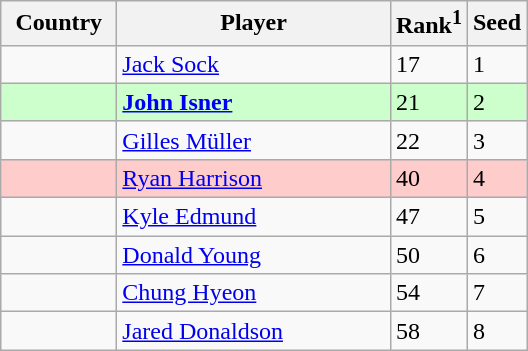<table class="sortable wikitable">
<tr>
<th width="70">Country</th>
<th width="175">Player</th>
<th>Rank<sup>1</sup></th>
<th>Seed</th>
</tr>
<tr>
<td></td>
<td><a href='#'>Jack Sock</a></td>
<td>17</td>
<td>1</td>
</tr>
<tr style="background:#cfc;">
<td></td>
<td><strong><a href='#'>John Isner</a></strong></td>
<td>21</td>
<td>2</td>
</tr>
<tr>
<td></td>
<td><a href='#'>Gilles Müller</a></td>
<td>22</td>
<td>3</td>
</tr>
<tr style="background:#fcc;">
<td></td>
<td><a href='#'>Ryan Harrison</a></td>
<td>40</td>
<td>4</td>
</tr>
<tr>
<td></td>
<td><a href='#'>Kyle Edmund</a></td>
<td>47</td>
<td>5</td>
</tr>
<tr>
<td></td>
<td><a href='#'>Donald Young</a></td>
<td>50</td>
<td>6</td>
</tr>
<tr>
<td></td>
<td><a href='#'>Chung Hyeon</a></td>
<td>54</td>
<td>7</td>
</tr>
<tr>
<td></td>
<td><a href='#'>Jared Donaldson</a></td>
<td>58</td>
<td>8</td>
</tr>
</table>
